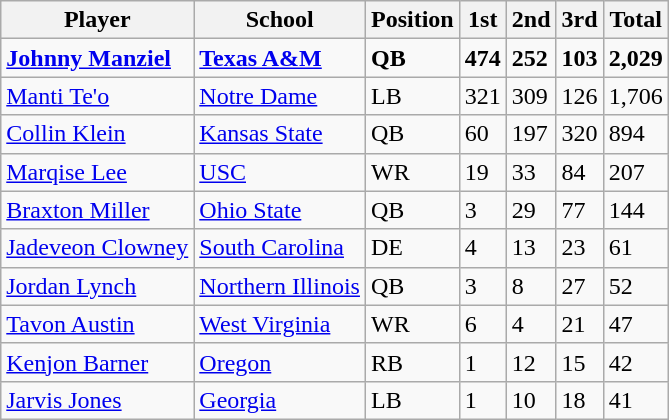<table class="wikitable">
<tr>
<th>Player</th>
<th>School</th>
<th>Position</th>
<th>1st</th>
<th>2nd</th>
<th>3rd</th>
<th>Total</th>
</tr>
<tr>
<td><strong><a href='#'>Johnny Manziel</a></strong></td>
<td><strong><a href='#'>Texas A&M</a></strong></td>
<td><strong>QB</strong></td>
<td><strong>474</strong></td>
<td><strong>252</strong></td>
<td><strong>103</strong></td>
<td><strong>2,029</strong></td>
</tr>
<tr>
<td><a href='#'>Manti Te'o</a></td>
<td><a href='#'>Notre Dame</a></td>
<td>LB</td>
<td>321</td>
<td>309</td>
<td>126</td>
<td>1,706</td>
</tr>
<tr>
<td><a href='#'>Collin Klein</a></td>
<td><a href='#'>Kansas State</a></td>
<td>QB</td>
<td>60</td>
<td>197</td>
<td>320</td>
<td>894</td>
</tr>
<tr>
<td><a href='#'>Marqise Lee</a></td>
<td><a href='#'>USC</a></td>
<td>WR</td>
<td>19</td>
<td>33</td>
<td>84</td>
<td>207</td>
</tr>
<tr>
<td><a href='#'>Braxton Miller</a></td>
<td><a href='#'>Ohio State</a></td>
<td>QB</td>
<td>3</td>
<td>29</td>
<td>77</td>
<td>144</td>
</tr>
<tr>
<td><a href='#'>Jadeveon Clowney</a></td>
<td><a href='#'>South Carolina</a></td>
<td>DE</td>
<td>4</td>
<td>13</td>
<td>23</td>
<td>61</td>
</tr>
<tr>
<td><a href='#'>Jordan Lynch</a></td>
<td><a href='#'>Northern Illinois</a></td>
<td>QB</td>
<td>3</td>
<td>8</td>
<td>27</td>
<td>52</td>
</tr>
<tr>
<td><a href='#'>Tavon Austin</a></td>
<td><a href='#'>West Virginia</a></td>
<td>WR</td>
<td>6</td>
<td>4</td>
<td>21</td>
<td>47</td>
</tr>
<tr>
<td><a href='#'>Kenjon Barner</a></td>
<td><a href='#'>Oregon</a></td>
<td>RB</td>
<td>1</td>
<td>12</td>
<td>15</td>
<td>42</td>
</tr>
<tr>
<td><a href='#'>Jarvis Jones</a></td>
<td><a href='#'>Georgia</a></td>
<td>LB</td>
<td>1</td>
<td>10</td>
<td>18</td>
<td>41</td>
</tr>
</table>
